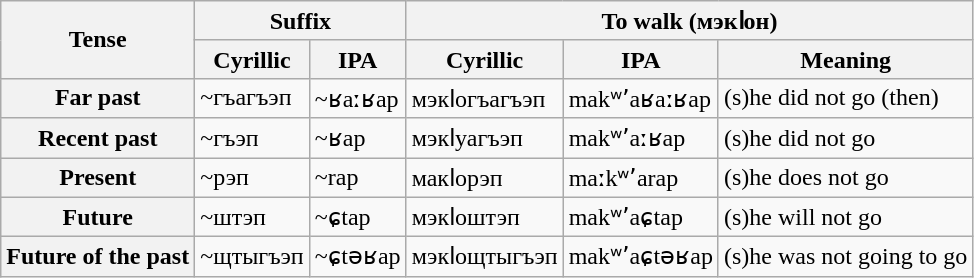<table class="wikitable">
<tr>
<th rowspan=2>Tense</th>
<th colspan=2>Suffix</th>
<th colspan=3>To walk (мэкӏон)</th>
</tr>
<tr>
<th>Cyrillic</th>
<th>IPA</th>
<th>Cyrillic</th>
<th>IPA</th>
<th>Meaning</th>
</tr>
<tr>
<th>Far past</th>
<td>~гъагъэп</td>
<td>~ʁaːʁap</td>
<td>мэкӏогъагъэп</td>
<td>makʷʼaʁaːʁap</td>
<td>(s)he did not go (then)</td>
</tr>
<tr>
<th>Recent past</th>
<td>~гъэп</td>
<td>~ʁap</td>
<td>мэкӏуагъэп</td>
<td>makʷʼaːʁap</td>
<td>(s)he did not go</td>
</tr>
<tr>
<th>Present</th>
<td>~рэп</td>
<td>~rap</td>
<td>макӏорэп</td>
<td>maːkʷʼarap</td>
<td>(s)he does not go</td>
</tr>
<tr>
<th>Future</th>
<td>~штэп</td>
<td>~ɕtap</td>
<td>мэкӏоштэп</td>
<td>makʷʼaɕtap</td>
<td>(s)he will not go</td>
</tr>
<tr>
<th>Future of the past</th>
<td>~щтыгъэп</td>
<td>~ɕtəʁap</td>
<td>мэкӏощтыгъэп</td>
<td>makʷʼaɕtəʁap</td>
<td>(s)he was not going to go</td>
</tr>
</table>
